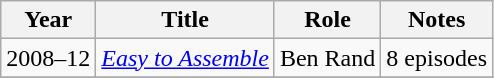<table class="wikitable sortable">
<tr>
<th>Year</th>
<th>Title</th>
<th>Role</th>
<th>Notes</th>
</tr>
<tr>
<td>2008–12</td>
<td><em><a href='#'>Easy to Assemble</a></em></td>
<td>Ben Rand</td>
<td>8 episodes</td>
</tr>
<tr>
</tr>
</table>
